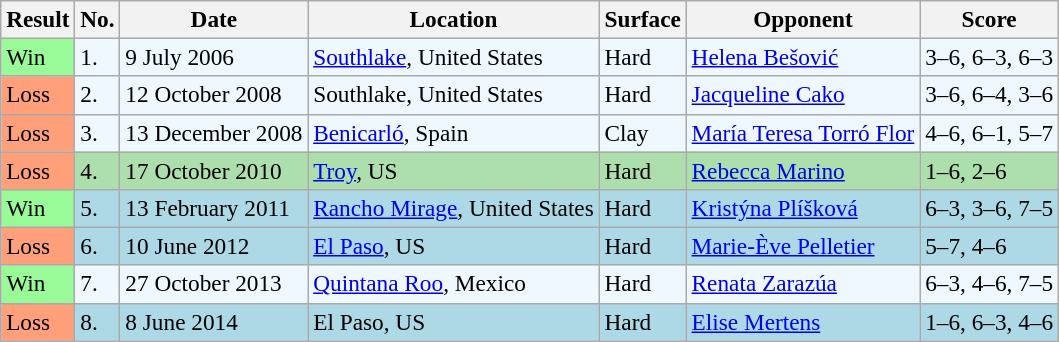<table class="sortable wikitable" style="font-size:97%;">
<tr>
<th>Result</th>
<th>No.</th>
<th>Date</th>
<th>Location</th>
<th>Surface</th>
<th>Opponent</th>
<th class="unsortable">Score</th>
</tr>
<tr style="background:#f0f8ff;">
<td style="background:#98fb98;">Win</td>
<td>1.</td>
<td>9 July 2006</td>
<td><a href='#'>Southlake</a>, United States</td>
<td>Hard</td>
<td> <a href='#'>Helena Bešović</a></td>
<td>3–6, 6–3, 6–3</td>
</tr>
<tr style="background:#f0f8ff;">
<td style="background:#ffa07a;">Loss</td>
<td>2.</td>
<td>12 October 2008</td>
<td>Southlake, United States</td>
<td>Hard</td>
<td> <a href='#'>Jacqueline Cako</a></td>
<td>3–6, 6–4, 3–6</td>
</tr>
<tr style="background:#f0f8ff;">
<td style="background:#ffa07a;">Loss</td>
<td>3.</td>
<td>13 December 2008</td>
<td><a href='#'>Benicarló</a>, Spain</td>
<td>Clay</td>
<td> <a href='#'>María Teresa Torró Flor</a></td>
<td>4–6, 6–1, 5–7</td>
</tr>
<tr style="background:#addfad;">
<td style="background:#ffa07a;">Loss</td>
<td>4.</td>
<td>17 October 2010</td>
<td><a href='#'>Troy</a>, US</td>
<td>Hard</td>
<td> <a href='#'>Rebecca Marino</a></td>
<td>1–6, 2–6</td>
</tr>
<tr style="background:lightblue;">
<td style="background:#98fb98;">Win</td>
<td>5.</td>
<td>13 February 2011</td>
<td><a href='#'>Rancho Mirage</a>, United States</td>
<td>Hard</td>
<td> <a href='#'>Kristýna Plíšková</a></td>
<td>6–3, 3–6, 7–5</td>
</tr>
<tr style="background:lightblue;">
<td style="background:#ffa07a;">Loss</td>
<td>6.</td>
<td>10 June 2012</td>
<td><a href='#'>El Paso</a>, US</td>
<td>Hard</td>
<td> <a href='#'>Marie-Ève Pelletier</a></td>
<td>5–7, 4–6</td>
</tr>
<tr style="background:#f0f8ff;">
<td style="background:#98fb98;">Win</td>
<td>7.</td>
<td>27 October 2013</td>
<td><a href='#'>Quintana Roo</a>, Mexico</td>
<td>Hard</td>
<td> <a href='#'>Renata Zarazúa</a></td>
<td>6–3, 4–6, 7–5</td>
</tr>
<tr style="background:lightblue;">
<td style="background:#ffa07a;">Loss</td>
<td>8.</td>
<td>8 June 2014</td>
<td>El Paso, US</td>
<td>Hard</td>
<td> <a href='#'>Elise Mertens</a></td>
<td>1–6, 6–3, 4–6</td>
</tr>
</table>
